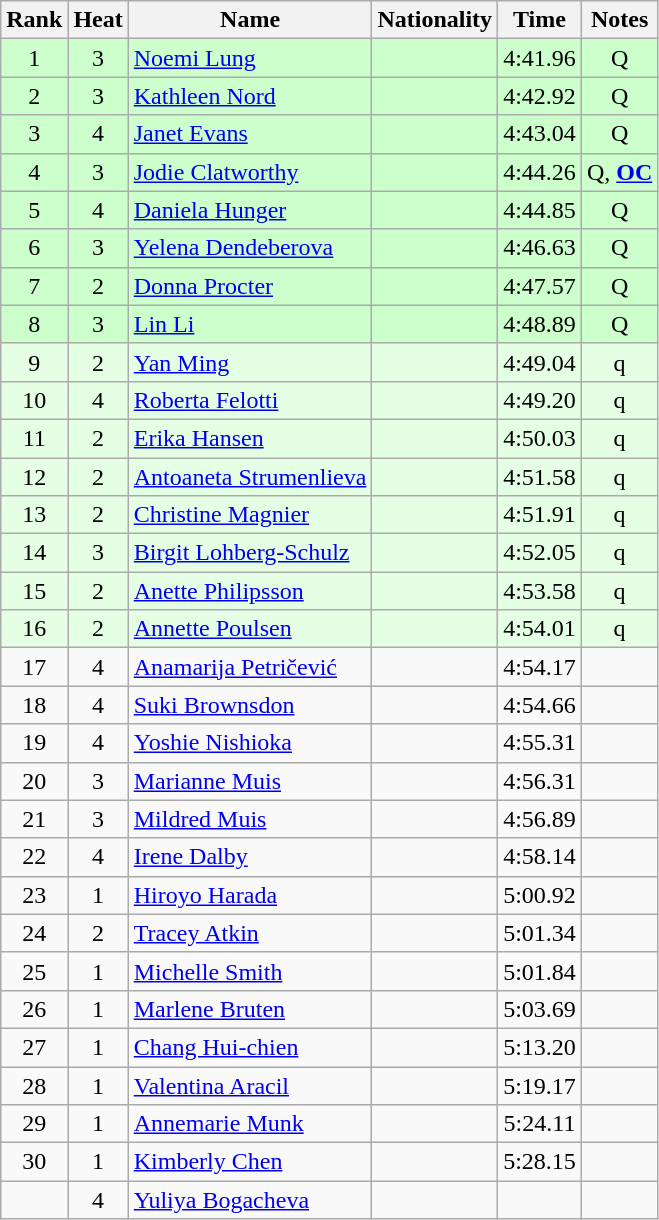<table class="wikitable sortable" style="text-align:center">
<tr>
<th>Rank</th>
<th>Heat</th>
<th>Name</th>
<th>Nationality</th>
<th>Time</th>
<th>Notes</th>
</tr>
<tr bgcolor=#cfc>
<td>1</td>
<td>3</td>
<td align=left><a href='#'>Noemi Lung</a></td>
<td align=left></td>
<td>4:41.96</td>
<td>Q</td>
</tr>
<tr bgcolor=#cfc>
<td>2</td>
<td>3</td>
<td align=left><a href='#'>Kathleen Nord</a></td>
<td align=left></td>
<td>4:42.92</td>
<td>Q</td>
</tr>
<tr bgcolor=#cfc>
<td>3</td>
<td>4</td>
<td align=left><a href='#'>Janet Evans</a></td>
<td align=left></td>
<td>4:43.04</td>
<td>Q</td>
</tr>
<tr bgcolor=#cfc>
<td>4</td>
<td>3</td>
<td align=left><a href='#'>Jodie Clatworthy</a></td>
<td align=left></td>
<td>4:44.26</td>
<td>Q, <strong><a href='#'>OC</a></strong></td>
</tr>
<tr bgcolor=#cfc>
<td>5</td>
<td>4</td>
<td align=left><a href='#'>Daniela Hunger</a></td>
<td align=left></td>
<td>4:44.85</td>
<td>Q</td>
</tr>
<tr bgcolor=#cfc>
<td>6</td>
<td>3</td>
<td align=left><a href='#'>Yelena Dendeberova</a></td>
<td align=left></td>
<td>4:46.63</td>
<td>Q</td>
</tr>
<tr bgcolor=#cfc>
<td>7</td>
<td>2</td>
<td align=left><a href='#'>Donna Procter</a></td>
<td align=left></td>
<td>4:47.57</td>
<td>Q</td>
</tr>
<tr bgcolor=#cfc>
<td>8</td>
<td>3</td>
<td align=left><a href='#'>Lin Li</a></td>
<td align=left></td>
<td>4:48.89</td>
<td>Q</td>
</tr>
<tr bgcolor=e5ffe5>
<td>9</td>
<td>2</td>
<td align=left><a href='#'>Yan Ming</a></td>
<td align=left></td>
<td>4:49.04</td>
<td>q</td>
</tr>
<tr bgcolor=e5ffe5>
<td>10</td>
<td>4</td>
<td align=left><a href='#'>Roberta Felotti</a></td>
<td align=left></td>
<td>4:49.20</td>
<td>q</td>
</tr>
<tr bgcolor=e5ffe5>
<td>11</td>
<td>2</td>
<td align=left><a href='#'>Erika Hansen</a></td>
<td align=left></td>
<td>4:50.03</td>
<td>q</td>
</tr>
<tr bgcolor=e5ffe5>
<td>12</td>
<td>2</td>
<td align=left><a href='#'>Antoaneta Strumenlieva</a></td>
<td align=left></td>
<td>4:51.58</td>
<td>q</td>
</tr>
<tr bgcolor=e5ffe5>
<td>13</td>
<td>2</td>
<td align=left><a href='#'>Christine Magnier</a></td>
<td align=left></td>
<td>4:51.91</td>
<td>q</td>
</tr>
<tr bgcolor=e5ffe5>
<td>14</td>
<td>3</td>
<td align=left><a href='#'>Birgit Lohberg-Schulz</a></td>
<td align=left></td>
<td>4:52.05</td>
<td>q</td>
</tr>
<tr bgcolor=e5ffe5>
<td>15</td>
<td>2</td>
<td align=left><a href='#'>Anette Philipsson</a></td>
<td align=left></td>
<td>4:53.58</td>
<td>q</td>
</tr>
<tr bgcolor=e5ffe5>
<td>16</td>
<td>2</td>
<td align=left><a href='#'>Annette Poulsen</a></td>
<td align=left></td>
<td>4:54.01</td>
<td>q</td>
</tr>
<tr>
<td>17</td>
<td>4</td>
<td align=left><a href='#'>Anamarija Petričević</a></td>
<td align=left></td>
<td>4:54.17</td>
<td></td>
</tr>
<tr>
<td>18</td>
<td>4</td>
<td align=left><a href='#'>Suki Brownsdon</a></td>
<td align=left></td>
<td>4:54.66</td>
<td></td>
</tr>
<tr>
<td>19</td>
<td>4</td>
<td align=left><a href='#'>Yoshie Nishioka</a></td>
<td align=left></td>
<td>4:55.31</td>
<td></td>
</tr>
<tr>
<td>20</td>
<td>3</td>
<td align=left><a href='#'>Marianne Muis</a></td>
<td align=left></td>
<td>4:56.31</td>
<td></td>
</tr>
<tr>
<td>21</td>
<td>3</td>
<td align=left><a href='#'>Mildred Muis</a></td>
<td align=left></td>
<td>4:56.89</td>
<td></td>
</tr>
<tr>
<td>22</td>
<td>4</td>
<td align=left><a href='#'>Irene Dalby</a></td>
<td align=left></td>
<td>4:58.14</td>
<td></td>
</tr>
<tr>
<td>23</td>
<td>1</td>
<td align=left><a href='#'>Hiroyo Harada</a></td>
<td align=left></td>
<td>5:00.92</td>
<td></td>
</tr>
<tr>
<td>24</td>
<td>2</td>
<td align=left><a href='#'>Tracey Atkin</a></td>
<td align=left></td>
<td>5:01.34</td>
<td></td>
</tr>
<tr>
<td>25</td>
<td>1</td>
<td align=left><a href='#'>Michelle Smith</a></td>
<td align=left></td>
<td>5:01.84</td>
<td></td>
</tr>
<tr>
<td>26</td>
<td>1</td>
<td align=left><a href='#'>Marlene Bruten</a></td>
<td align=left></td>
<td>5:03.69</td>
<td></td>
</tr>
<tr>
<td>27</td>
<td>1</td>
<td align=left><a href='#'>Chang Hui-chien</a></td>
<td align=left></td>
<td>5:13.20</td>
<td></td>
</tr>
<tr>
<td>28</td>
<td>1</td>
<td align=left><a href='#'>Valentina Aracil</a></td>
<td align=left></td>
<td>5:19.17</td>
<td></td>
</tr>
<tr>
<td>29</td>
<td>1</td>
<td align=left><a href='#'>Annemarie Munk</a></td>
<td align=left></td>
<td>5:24.11</td>
<td></td>
</tr>
<tr>
<td>30</td>
<td>1</td>
<td align=left><a href='#'>Kimberly Chen</a></td>
<td align=left></td>
<td>5:28.15</td>
<td></td>
</tr>
<tr>
<td></td>
<td>4</td>
<td align=left><a href='#'>Yuliya Bogacheva</a></td>
<td align=left></td>
<td></td>
<td></td>
</tr>
</table>
